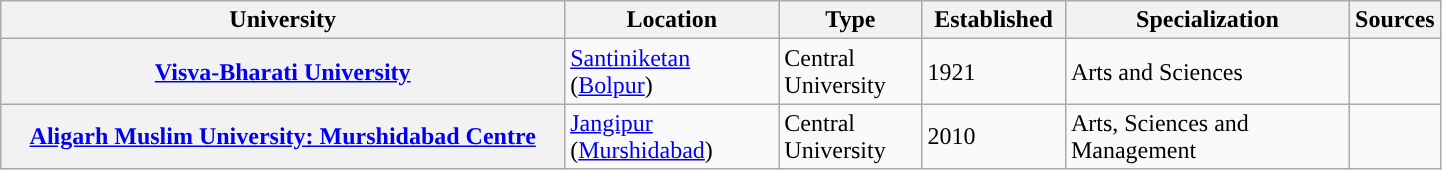<table class="wikitable sortable collapsible plainrowheaders" style="-align:left; width:76%;">
<tr>
<th scope="col" style="width: 40%;">University</th>
<th scope="col" style="width: 15%;">Location</th>
<th scope="col" style="width: 10%;">Type</th>
<th scope="col" style="width: 10%;">Established</th>
<th scope="col" style="width: 20%;">Specialization</th>
<th scope="col" style="width: 05%;">Sources</th>
</tr>
<tr>
<th scope="row"><a href='#'>Visva-Bharati University</a></th>
<td><a href='#'>Santiniketan</a> (<a href='#'>Bolpur</a>)</td>
<td>Central University</td>
<td>1921</td>
<td>Arts and Sciences</td>
<td></td>
</tr>
<tr>
<th scope="row"><a href='#'>Aligarh Muslim University: Murshidabad Centre</a></th>
<td><a href='#'>Jangipur</a> (<a href='#'>Murshidabad</a>)</td>
<td>Central University</td>
<td>2010</td>
<td>Arts, Sciences and Management</td>
<td></td>
</tr>
</table>
